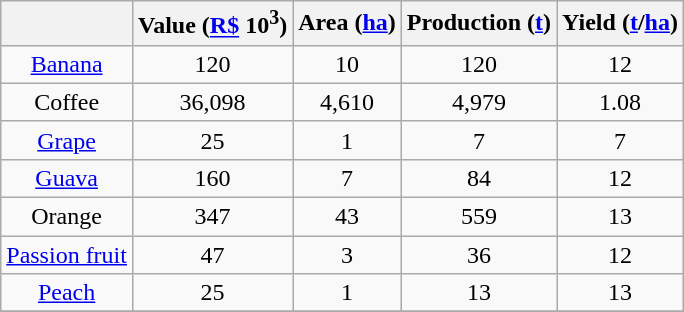<table class="wikitable sortable plainrowheaders"  style="float:left">
<tr>
<th scope="col"></th>
<th scope="col">Value (<a href='#'>R$</a> 10<sup>3</sup>)</th>
<th scope="col">Area (<a href='#'>ha</a>)</th>
<th scope="col">Production (<a href='#'>t</a>)</th>
<th scope="col">Yield (<a href='#'>t</a>/<a href='#'>ha</a>)</th>
</tr>
<tr>
<td align="center"><a href='#'>Banana</a></td>
<td align="center">120</td>
<td align="center">10</td>
<td align="center">120</td>
<td align="center">12</td>
</tr>
<tr>
<td align="center">Coffee</td>
<td align="center">36,098</td>
<td align="center">4,610</td>
<td align="center">4,979</td>
<td align="center">1.08</td>
</tr>
<tr>
<td align="center"><a href='#'>Grape</a></td>
<td align="center">25</td>
<td align="center">1</td>
<td align="center">7</td>
<td align="center">7</td>
</tr>
<tr>
<td align="center"><a href='#'>Guava</a></td>
<td align="center">160</td>
<td align="center">7</td>
<td align="center">84</td>
<td align="center">12</td>
</tr>
<tr>
<td align="center">Orange</td>
<td align="center">347</td>
<td align="center">43</td>
<td align="center">559</td>
<td align="center">13</td>
</tr>
<tr>
<td align="center"><a href='#'>Passion fruit</a></td>
<td align="center">47</td>
<td align="center">3</td>
<td align="center">36</td>
<td align="center">12</td>
</tr>
<tr>
<td align="center"><a href='#'>Peach</a></td>
<td align="center">25</td>
<td align="center">1</td>
<td align="center">13</td>
<td align="center">13</td>
</tr>
<tr>
</tr>
</table>
